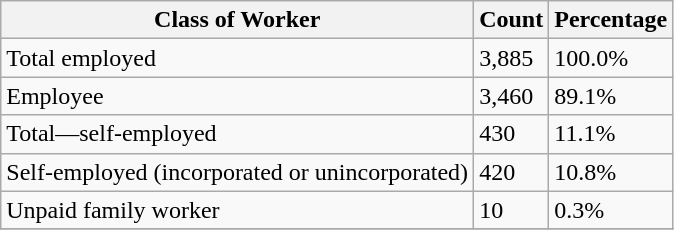<table class="wikitable">
<tr>
<th>Class of Worker</th>
<th>Count</th>
<th>Percentage</th>
</tr>
<tr>
<td>Total employed</td>
<td>3,885</td>
<td>100.0%</td>
</tr>
<tr>
<td>Employee</td>
<td>3,460</td>
<td>89.1%</td>
</tr>
<tr>
<td>Total—self-employed</td>
<td>430</td>
<td>11.1%</td>
</tr>
<tr>
<td>Self-employed (incorporated or unincorporated)</td>
<td>420</td>
<td>10.8%</td>
</tr>
<tr>
<td>Unpaid family worker</td>
<td>10</td>
<td>0.3%</td>
</tr>
<tr>
</tr>
</table>
